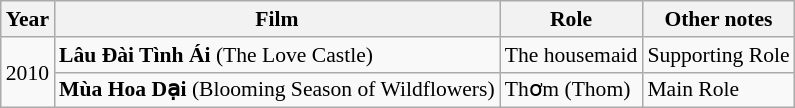<table class="wikitable" style="font-size: 90%;">
<tr>
<th>Year</th>
<th>Film</th>
<th>Role</th>
<th>Other notes</th>
</tr>
<tr>
<td rowspan="2">2010</td>
<td><strong>Lâu Đài Tình Ái</strong> (The Love Castle)</td>
<td>The housemaid</td>
<td>Supporting Role</td>
</tr>
<tr>
<td><strong>Mùa Hoa Dại</strong> (Blooming Season of Wildflowers)</td>
<td>Thơm (Thom)</td>
<td>Main Role</td>
</tr>
</table>
